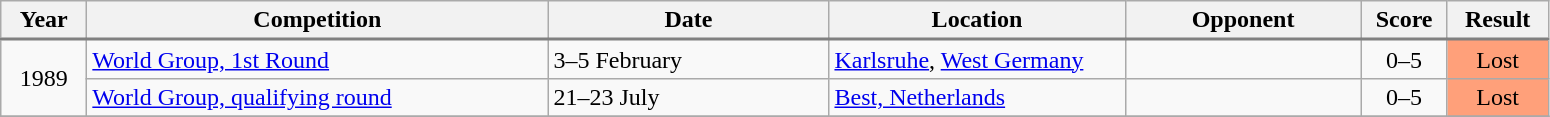<table class="wikitable collapsible">
<tr>
<th width="50">Year</th>
<th width="300">Competition</th>
<th width="180">Date</th>
<th width="190">Location</th>
<th width="150">Opponent</th>
<th width="50">Score</th>
<th width="60">Result</th>
</tr>
<tr style="border-top:2px solid gray;">
<td align="center" rowspan="2">1989</td>
<td><a href='#'>World Group, 1st Round</a></td>
<td>3–5 February</td>
<td><a href='#'>Karlsruhe</a>, <a href='#'>West Germany</a></td>
<td></td>
<td align="center">0–5</td>
<td align="center" bgcolor="#FFA07A">Lost</td>
</tr>
<tr>
<td><a href='#'>World Group, qualifying round</a></td>
<td>21–23 July</td>
<td><a href='#'>Best, Netherlands</a></td>
<td></td>
<td align="center">0–5</td>
<td align="center" bgcolor="#FFA07A">Lost</td>
</tr>
<tr>
</tr>
</table>
